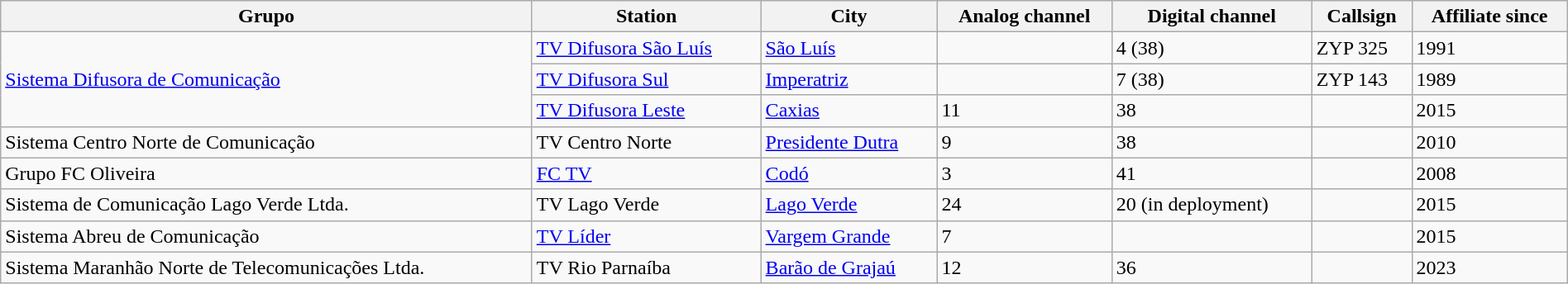<table class = "wikitable" style = "width: 100%">
<tr>
<th>Grupo</th>
<th>Station</th>
<th>City</th>
<th>Analog channel</th>
<th>Digital channel</th>
<th>Callsign</th>
<th>Affiliate since</th>
</tr>
<tr>
<td rowspan = "3"><a href='#'>Sistema Difusora de Comunicação</a></td>
<td><a href='#'>TV Difusora São Luís</a></td>
<td><a href='#'>São Luís</a></td>
<td></td>
<td>4 (38)</td>
<td>ZYP 325</td>
<td>1991</td>
</tr>
<tr>
<td><a href='#'>TV Difusora Sul</a></td>
<td><a href='#'>Imperatriz</a></td>
<td></td>
<td>7 (38)</td>
<td>ZYP 143</td>
<td>1989</td>
</tr>
<tr>
<td><a href='#'>TV Difusora Leste</a></td>
<td><a href='#'>Caxias</a></td>
<td>11</td>
<td>38</td>
<td></td>
<td>2015</td>
</tr>
<tr>
<td>Sistema Centro Norte de Comunicação</td>
<td>TV Centro Norte</td>
<td><a href='#'>Presidente Dutra</a></td>
<td>9</td>
<td>38</td>
<td></td>
<td>2010</td>
</tr>
<tr>
<td>Grupo FC Oliveira</td>
<td><a href='#'>FC TV</a></td>
<td><a href='#'>Codó</a></td>
<td>3</td>
<td>41</td>
<td></td>
<td>2008</td>
</tr>
<tr>
<td>Sistema de Comunicação Lago Verde Ltda.</td>
<td>TV Lago Verde</td>
<td><a href='#'>Lago Verde</a></td>
<td>24</td>
<td>20 (in deployment)</td>
<td></td>
<td>2015</td>
</tr>
<tr>
<td>Sistema Abreu de Comunicação</td>
<td><a href='#'>TV Líder</a></td>
<td><a href='#'>Vargem Grande</a></td>
<td>7</td>
<td></td>
<td></td>
<td>2015</td>
</tr>
<tr>
<td>Sistema Maranhão Norte de Telecomunicações Ltda.</td>
<td>TV Rio Parnaíba</td>
<td><a href='#'>Barão de Grajaú</a></td>
<td>12</td>
<td>36</td>
<td></td>
<td>2023</td>
</tr>
</table>
